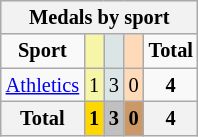<table class="wikitable" style=font-size:85%;float:center;text-align:center>
<tr style="background:#efefef;">
<th colspan=5><strong>Medals by sport</strong></th>
</tr>
<tr align=center>
<td><strong>Sport</strong></td>
<td bgcolor=#f7f6a8></td>
<td bgcolor=#dce5e5></td>
<td bgcolor=#ffdab9></td>
<td><strong>Total</strong></td>
</tr>
<tr align=center>
<td><a href='#'>Athletics</a></td>
<td style="background:#F7F6A8;">1</td>
<td style="background:#DCE5E5;">3</td>
<td style="background:#FFDAB9;">0</td>
<td><strong>4</strong></td>
</tr>
<tr align=center>
<th><strong>Total</strong></th>
<th style="background:gold;"><strong>1</strong></th>
<th style="background:silver;"><strong>3</strong></th>
<th style="background:#c96;"><strong>0</strong></th>
<th><strong>4</strong></th>
</tr>
</table>
